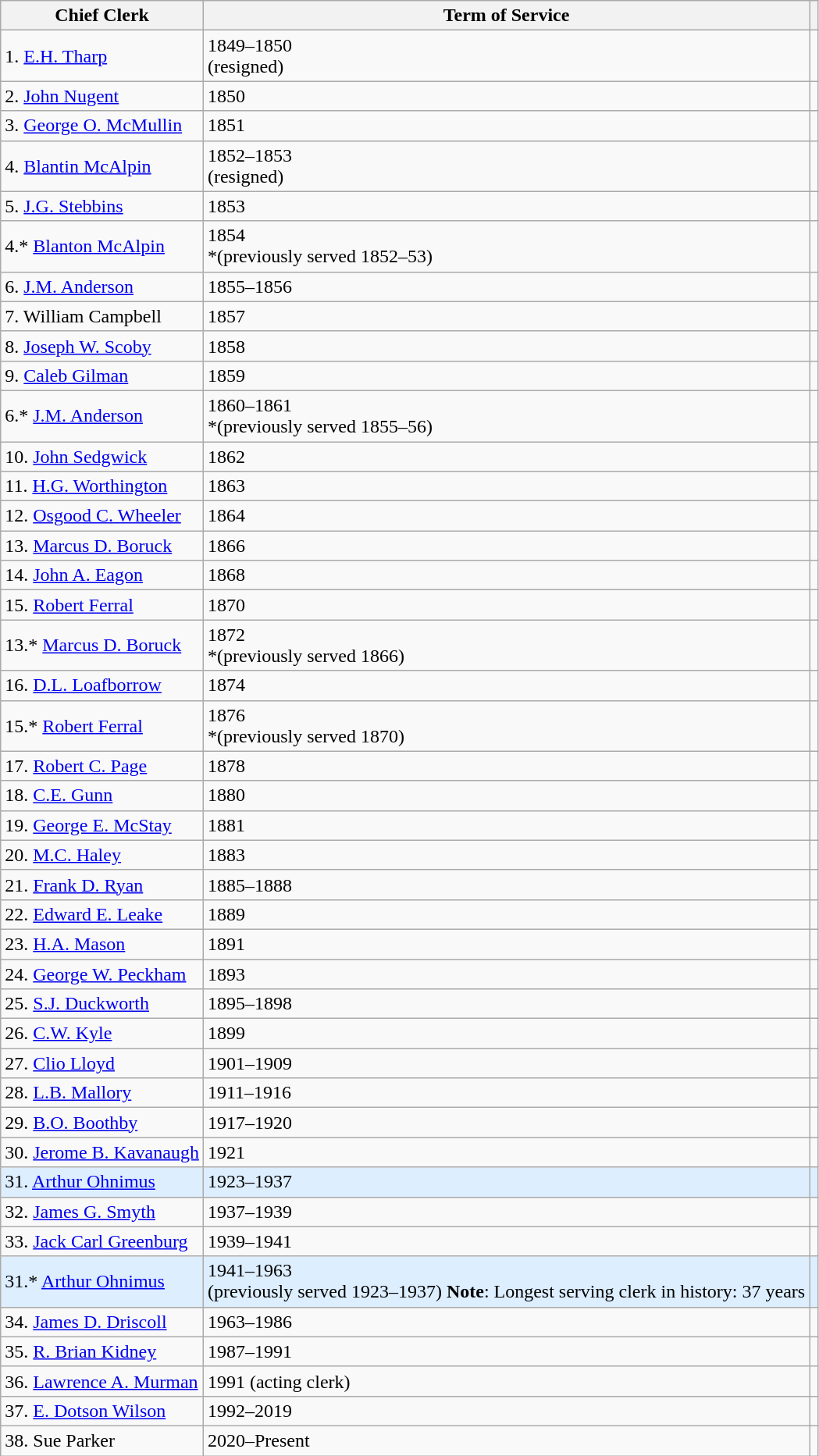<table class="wikitable">
<tr>
<th>Chief Clerk</th>
<th>Term of Service</th>
<th></th>
</tr>
<tr>
<td>1. <a href='#'>E.H. Tharp</a></td>
<td>1849–1850 <br>(resigned)</td>
<td></td>
</tr>
<tr>
<td>2. <a href='#'>John Nugent</a></td>
<td>1850</td>
<td></td>
</tr>
<tr>
<td>3. <a href='#'>George O. McMullin</a></td>
<td>1851</td>
<td></td>
</tr>
<tr>
<td>4. <a href='#'>Blantin McAlpin</a></td>
<td>1852–1853 <br>(resigned)</td>
<td></td>
</tr>
<tr>
<td>5. <a href='#'>J.G. Stebbins</a></td>
<td>1853</td>
<td></td>
</tr>
<tr>
<td>4.* <a href='#'>Blanton McAlpin</a></td>
<td>1854 <br>*(previously served 1852–53)</td>
<td></td>
</tr>
<tr>
<td>6. <a href='#'>J.M. Anderson</a></td>
<td>1855–1856</td>
<td></td>
</tr>
<tr>
<td>7. William Campbell</td>
<td>1857</td>
<td></td>
</tr>
<tr>
<td>8. <a href='#'>Joseph W. Scoby</a></td>
<td>1858</td>
<td></td>
</tr>
<tr>
<td>9. <a href='#'>Caleb Gilman</a></td>
<td>1859</td>
<td></td>
</tr>
<tr>
<td>6.* <a href='#'>J.M. Anderson</a></td>
<td>1860–1861 <br>*(previously served 1855–56)</td>
<td></td>
</tr>
<tr>
<td>10. <a href='#'>John Sedgwick</a></td>
<td>1862</td>
<td></td>
</tr>
<tr>
<td>11. <a href='#'>H.G. Worthington</a></td>
<td>1863</td>
<td></td>
</tr>
<tr>
<td>12. <a href='#'>Osgood C. Wheeler</a></td>
<td>1864</td>
<td></td>
</tr>
<tr>
<td>13. <a href='#'>Marcus D. Boruck</a></td>
<td>1866</td>
<td></td>
</tr>
<tr>
<td>14. <a href='#'>John A. Eagon</a></td>
<td>1868</td>
<td></td>
</tr>
<tr>
<td>15. <a href='#'>Robert Ferral</a></td>
<td>1870</td>
<td></td>
</tr>
<tr>
<td>13.* <a href='#'>Marcus D. Boruck</a></td>
<td>1872 <br>*(previously served 1866)</td>
<td></td>
</tr>
<tr>
<td>16. <a href='#'>D.L. Loafborrow</a></td>
<td>1874</td>
<td></td>
</tr>
<tr>
<td>15.* <a href='#'>Robert Ferral</a></td>
<td>1876 <br>*(previously served 1870)</td>
<td></td>
</tr>
<tr>
<td>17. <a href='#'>Robert C. Page</a></td>
<td>1878</td>
<td></td>
</tr>
<tr>
<td>18. <a href='#'>C.E. Gunn</a></td>
<td>1880</td>
<td></td>
</tr>
<tr>
<td>19. <a href='#'>George E. McStay</a></td>
<td>1881</td>
<td></td>
</tr>
<tr>
<td>20. <a href='#'>M.C. Haley</a></td>
<td>1883</td>
<td></td>
</tr>
<tr>
<td>21. <a href='#'>Frank D. Ryan</a></td>
<td>1885–1888</td>
<td></td>
</tr>
<tr>
<td>22. <a href='#'>Edward E. Leake</a></td>
<td>1889</td>
<td></td>
</tr>
<tr>
<td>23. <a href='#'>H.A. Mason</a></td>
<td>1891</td>
<td></td>
</tr>
<tr>
<td>24. <a href='#'>George W. Peckham</a></td>
<td>1893</td>
<td></td>
</tr>
<tr>
<td>25. <a href='#'>S.J. Duckworth</a></td>
<td>1895–1898</td>
<td></td>
</tr>
<tr>
<td>26. <a href='#'>C.W. Kyle</a></td>
<td>1899</td>
<td></td>
</tr>
<tr>
<td>27. <a href='#'>Clio Lloyd</a></td>
<td>1901–1909</td>
<td></td>
</tr>
<tr>
<td>28. <a href='#'>L.B. Mallory</a></td>
<td>1911–1916</td>
<td></td>
</tr>
<tr>
<td>29. <a href='#'>B.O. Boothby</a></td>
<td>1917–1920</td>
<td></td>
</tr>
<tr>
<td>30. <a href='#'>Jerome B. Kavanaugh</a></td>
<td>1921</td>
<td></td>
</tr>
<tr bgcolor="#DDEEFF">
<td>31. <a href='#'>Arthur Ohnimus</a></td>
<td>1923–1937</td>
<td></td>
</tr>
<tr>
<td>32. <a href='#'>James G. Smyth</a></td>
<td>1937–1939</td>
<td></td>
</tr>
<tr>
<td>33. <a href='#'>Jack Carl Greenburg</a></td>
<td>1939–1941</td>
<td></td>
</tr>
<tr bgcolor="#DDEEFF">
<td>31.* <a href='#'>Arthur Ohnimus</a></td>
<td>1941–1963 <br>(previously served 1923–1937) <strong>Note</strong>: Longest serving clerk in history: 37 years</td>
<td></td>
</tr>
<tr>
<td>34. <a href='#'>James D. Driscoll</a></td>
<td>1963–1986</td>
<td></td>
</tr>
<tr>
<td>35. <a href='#'>R. Brian Kidney</a></td>
<td>1987–1991</td>
<td></td>
</tr>
<tr>
<td>36. <a href='#'>Lawrence A. Murman</a></td>
<td>1991 (acting clerk)</td>
<td></td>
</tr>
<tr>
<td>37. <a href='#'>E. Dotson Wilson</a></td>
<td>1992–2019</td>
<td></td>
</tr>
<tr>
<td>38. Sue Parker</td>
<td>2020–Present</td>
<td></td>
</tr>
</table>
